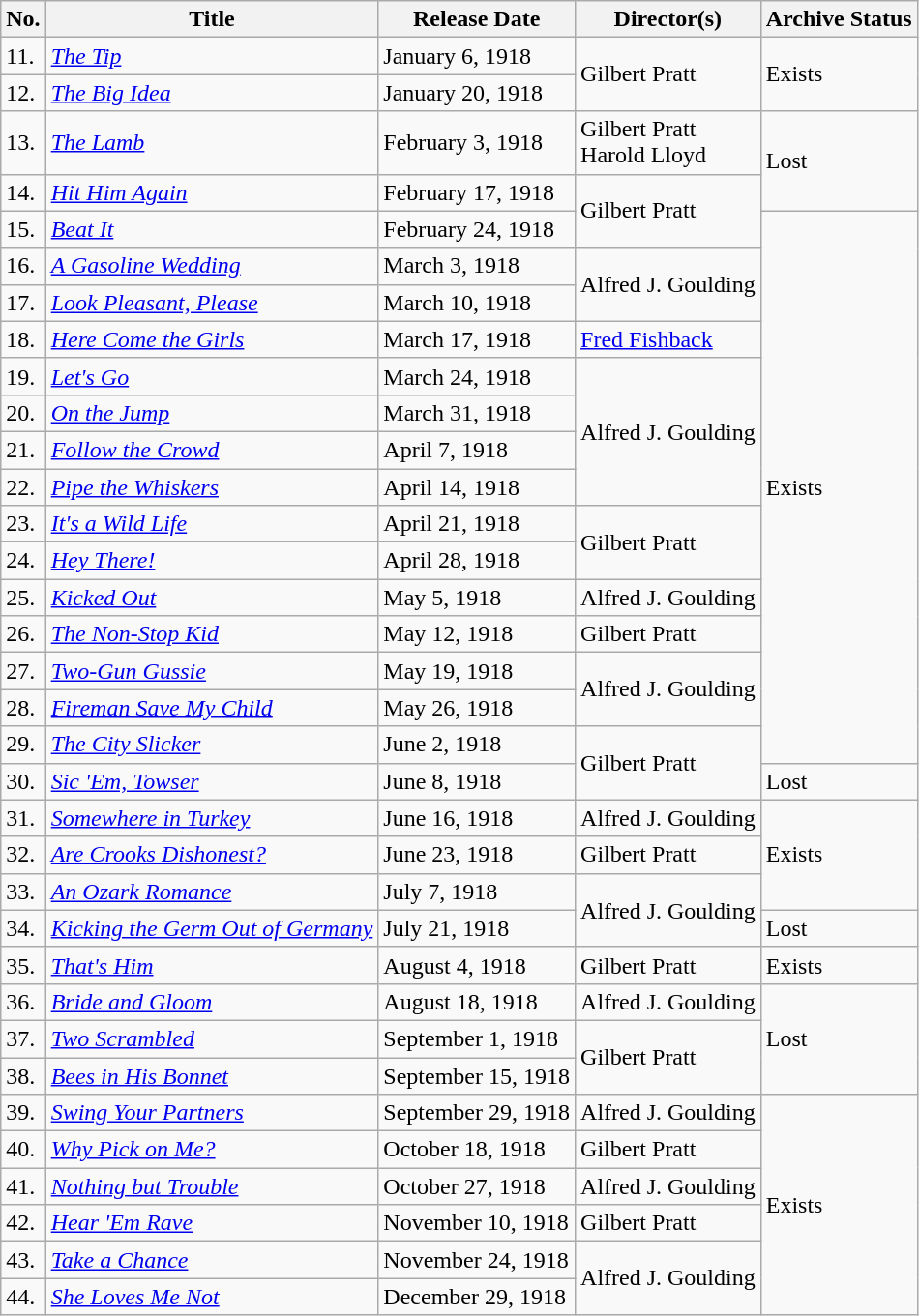<table class="wikitable">
<tr>
<th>No.</th>
<th>Title</th>
<th>Release Date</th>
<th>Director(s)</th>
<th>Archive Status</th>
</tr>
<tr>
<td>11.</td>
<td><em><a href='#'>The Tip</a></em></td>
<td>January 6, 1918</td>
<td rowspan="2">Gilbert Pratt</td>
<td rowspan="2">Exists</td>
</tr>
<tr>
<td>12.</td>
<td><em><a href='#'>The Big Idea</a></em></td>
<td>January 20, 1918</td>
</tr>
<tr>
<td>13.</td>
<td><em><a href='#'>The Lamb</a></em></td>
<td>February 3, 1918</td>
<td>Gilbert Pratt<br>Harold Lloyd</td>
<td rowspan="2">Lost</td>
</tr>
<tr>
<td>14.</td>
<td><em><a href='#'>Hit Him Again</a></em></td>
<td>February 17, 1918</td>
<td rowspan="2">Gilbert Pratt</td>
</tr>
<tr>
<td>15.</td>
<td><em><a href='#'>Beat It</a></em></td>
<td>February 24, 1918</td>
<td rowspan="15">Exists</td>
</tr>
<tr>
<td>16.</td>
<td><em><a href='#'>A Gasoline Wedding</a></em></td>
<td>March 3, 1918</td>
<td rowspan="2">Alfred J. Goulding</td>
</tr>
<tr>
<td>17.</td>
<td><em><a href='#'>Look Pleasant, Please</a></em></td>
<td>March 10, 1918</td>
</tr>
<tr>
<td>18.</td>
<td><em><a href='#'>Here Come the Girls</a></em></td>
<td>March 17, 1918</td>
<td><a href='#'>Fred Fishback</a></td>
</tr>
<tr>
<td>19.</td>
<td><em><a href='#'>Let's Go</a></em></td>
<td>March 24, 1918</td>
<td rowspan="4">Alfred J. Goulding</td>
</tr>
<tr>
<td>20.</td>
<td><em><a href='#'>On the Jump</a></em></td>
<td>March 31, 1918</td>
</tr>
<tr>
<td>21.</td>
<td><em><a href='#'>Follow the Crowd</a></em> </td>
<td>April 7, 1918</td>
</tr>
<tr>
<td>22.</td>
<td><em><a href='#'>Pipe the Whiskers</a></em></td>
<td>April 14, 1918</td>
</tr>
<tr>
<td>23.</td>
<td><em><a href='#'>It's a Wild Life</a></em></td>
<td>April 21, 1918</td>
<td rowspan="2">Gilbert Pratt</td>
</tr>
<tr>
<td>24.</td>
<td><em><a href='#'>Hey There!</a></em></td>
<td>April 28, 1918</td>
</tr>
<tr>
<td>25.</td>
<td><em><a href='#'>Kicked Out</a></em></td>
<td>May 5, 1918</td>
<td>Alfred J. Goulding</td>
</tr>
<tr>
<td>26.</td>
<td><em><a href='#'>The Non-Stop Kid</a></em></td>
<td>May 12, 1918</td>
<td>Gilbert Pratt</td>
</tr>
<tr>
<td>27.</td>
<td><em><a href='#'>Two-Gun Gussie</a></em></td>
<td>May 19, 1918</td>
<td rowspan="2">Alfred J. Goulding</td>
</tr>
<tr>
<td>28.</td>
<td><em><a href='#'>Fireman Save My Child</a></em></td>
<td>May 26, 1918</td>
</tr>
<tr>
<td>29.</td>
<td><em><a href='#'>The City Slicker</a></em></td>
<td>June 2, 1918</td>
<td rowspan="2">Gilbert Pratt</td>
</tr>
<tr>
<td>30.</td>
<td><em><a href='#'>Sic 'Em, Towser</a></em></td>
<td>June 8, 1918</td>
<td>Lost</td>
</tr>
<tr>
<td>31.</td>
<td><em><a href='#'>Somewhere in Turkey</a></em></td>
<td>June 16, 1918</td>
<td>Alfred J. Goulding</td>
<td rowspan="3">Exists</td>
</tr>
<tr>
<td>32.</td>
<td><em><a href='#'>Are Crooks Dishonest?</a></em></td>
<td>June 23, 1918</td>
<td>Gilbert Pratt</td>
</tr>
<tr>
<td>33.</td>
<td><em><a href='#'>An Ozark Romance</a></em></td>
<td>July 7, 1918</td>
<td rowspan="2">Alfred J. Goulding</td>
</tr>
<tr>
<td>34.</td>
<td><em><a href='#'>Kicking the Germ Out of Germany</a></em></td>
<td>July 21, 1918</td>
<td>Lost</td>
</tr>
<tr>
<td>35.</td>
<td><em><a href='#'>That's Him</a></em></td>
<td>August 4, 1918</td>
<td>Gilbert Pratt</td>
<td>Exists</td>
</tr>
<tr>
<td>36.</td>
<td><em><a href='#'>Bride and Gloom</a></em></td>
<td>August 18, 1918</td>
<td>Alfred J. Goulding</td>
<td rowspan="3">Lost</td>
</tr>
<tr>
<td>37.</td>
<td><em><a href='#'>Two Scrambled</a></em></td>
<td>September 1, 1918</td>
<td rowspan="2">Gilbert Pratt</td>
</tr>
<tr>
<td>38.</td>
<td><em><a href='#'>Bees in His Bonnet</a></em></td>
<td>September 15, 1918</td>
</tr>
<tr>
<td>39.</td>
<td><em><a href='#'>Swing Your Partners</a></em></td>
<td>September 29, 1918</td>
<td>Alfred J. Goulding</td>
<td rowspan="6">Exists</td>
</tr>
<tr>
<td>40.</td>
<td><em><a href='#'>Why Pick on Me?</a></em></td>
<td>October 18, 1918</td>
<td>Gilbert Pratt</td>
</tr>
<tr>
<td>41.</td>
<td><em><a href='#'>Nothing but Trouble</a></em></td>
<td>October 27, 1918</td>
<td>Alfred J. Goulding</td>
</tr>
<tr>
<td>42.</td>
<td><em><a href='#'>Hear 'Em Rave</a></em></td>
<td>November 10, 1918</td>
<td>Gilbert Pratt</td>
</tr>
<tr>
<td>43.</td>
<td><em><a href='#'>Take a Chance</a></em></td>
<td>November 24, 1918</td>
<td rowspan="2">Alfred J. Goulding</td>
</tr>
<tr>
<td>44.</td>
<td><em><a href='#'>She Loves Me Not</a></em></td>
<td>December 29, 1918</td>
</tr>
</table>
